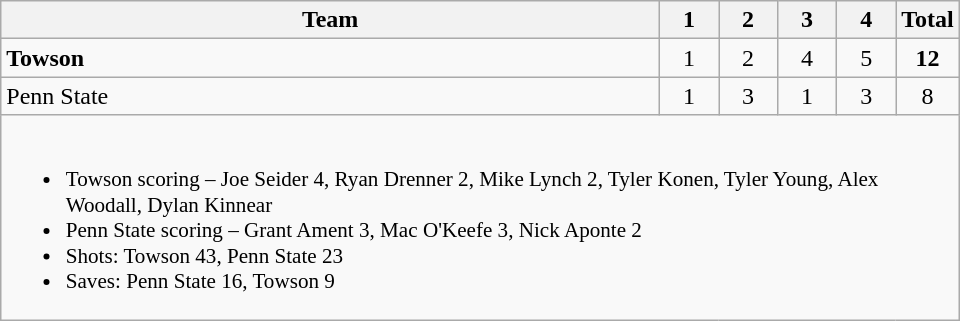<table class="wikitable" style="text-align:center; max-width:40em">
<tr>
<th>Team</th>
<th style="width:2em">1</th>
<th style="width:2em">2</th>
<th style="width:2em">3</th>
<th style="width:2em">4</th>
<th style="width:2em">Total</th>
</tr>
<tr>
<td style="text-align:left"><strong>Towson</strong></td>
<td>1</td>
<td>2</td>
<td>4</td>
<td>5</td>
<td><strong>12</strong></td>
</tr>
<tr>
<td style="text-align:left">Penn State</td>
<td>1</td>
<td>3</td>
<td>1</td>
<td>3</td>
<td>8</td>
</tr>
<tr>
<td colspan=6 style="text-align:left; font-size:88%;"><br><ul><li>Towson scoring – Joe Seider 4, Ryan Drenner 2, Mike Lynch 2, Tyler Konen, Tyler Young, Alex Woodall, Dylan Kinnear</li><li>Penn State scoring – Grant Ament 3, Mac O'Keefe 3, Nick Aponte 2</li><li>Shots: Towson 43, Penn State 23</li><li>Saves: Penn State 16, Towson 9</li></ul></td>
</tr>
</table>
